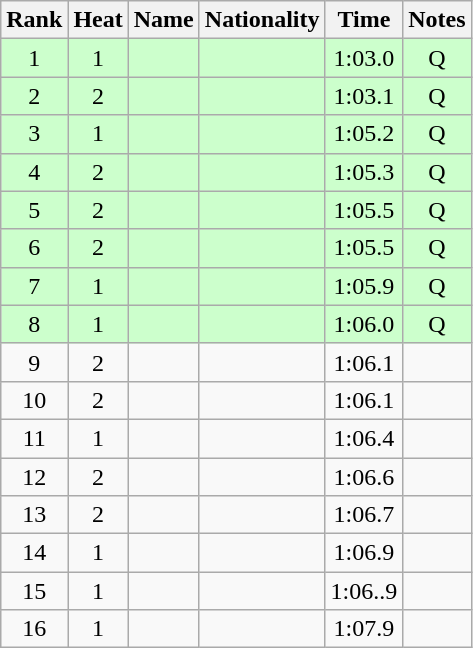<table class="wikitable sortable" style="text-align:center">
<tr>
<th>Rank</th>
<th>Heat</th>
<th>Name</th>
<th>Nationality</th>
<th>Time</th>
<th class="unsortable">Notes</th>
</tr>
<tr bgcolor="#ccffcc">
<td>1</td>
<td>1</td>
<td align="left"></td>
<td align="left"></td>
<td>1:03.0</td>
<td>Q</td>
</tr>
<tr bgcolor="#ccffcc">
<td>2</td>
<td>2</td>
<td align="left"></td>
<td align="left"></td>
<td>1:03.1</td>
<td>Q</td>
</tr>
<tr bgcolor="#ccffcc">
<td>3</td>
<td>1</td>
<td align="left"></td>
<td align="left"></td>
<td>1:05.2</td>
<td>Q</td>
</tr>
<tr bgcolor="#ccffcc">
<td>4</td>
<td>2</td>
<td align="left"></td>
<td align="left"></td>
<td>1:05.3</td>
<td>Q</td>
</tr>
<tr bgcolor="#ccffcc">
<td>5</td>
<td>2</td>
<td align="left"></td>
<td align="left"></td>
<td>1:05.5</td>
<td>Q</td>
</tr>
<tr bgcolor="#ccffcc">
<td>6</td>
<td>2</td>
<td align="left"></td>
<td align="left"></td>
<td>1:05.5</td>
<td>Q</td>
</tr>
<tr bgcolor="#ccffcc">
<td>7</td>
<td>1</td>
<td align="left"></td>
<td align="left"></td>
<td>1:05.9</td>
<td>Q</td>
</tr>
<tr bgcolor="#ccffcc">
<td>8</td>
<td>1</td>
<td align="left"></td>
<td align="left"></td>
<td>1:06.0</td>
<td>Q</td>
</tr>
<tr>
<td>9</td>
<td>2</td>
<td align="left"></td>
<td align="left"></td>
<td>1:06.1</td>
<td></td>
</tr>
<tr>
<td>10</td>
<td>2</td>
<td align="left"></td>
<td align="left"></td>
<td>1:06.1</td>
<td></td>
</tr>
<tr>
<td>11</td>
<td>1</td>
<td align="left"></td>
<td align="left"></td>
<td>1:06.4</td>
<td></td>
</tr>
<tr>
<td>12</td>
<td>2</td>
<td align="left"></td>
<td align="left"></td>
<td>1:06.6</td>
<td></td>
</tr>
<tr>
<td>13</td>
<td>2</td>
<td align="left"></td>
<td align="left"></td>
<td>1:06.7</td>
<td></td>
</tr>
<tr>
<td>14</td>
<td>1</td>
<td align="left"></td>
<td align="left"></td>
<td>1:06.9</td>
<td></td>
</tr>
<tr>
<td>15</td>
<td>1</td>
<td align="left"></td>
<td align="left"></td>
<td>1:06..9</td>
<td></td>
</tr>
<tr>
<td>16</td>
<td>1</td>
<td align="left"></td>
<td align="left"></td>
<td>1:07.9</td>
<td></td>
</tr>
</table>
